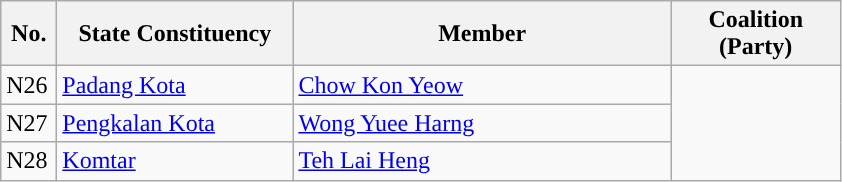<table class="wikitable">
<tr>
<th width="30">No.</th>
<th width="150">State Constituency</th>
<th width="245">Member</th>
<th width="105">Coalition (Party)</th>
</tr>
<tr>
<td>N26</td>
<td><a href='#'>Padang Kota</a></td>
<td><a href='#'>Chow Kon Yeow</a></td>
<td rowspan=3></td>
</tr>
<tr>
<td>N27</td>
<td><a href='#'>Pengkalan Kota</a></td>
<td><a href='#'>Wong Yuee Harng</a></td>
</tr>
<tr>
<td>N28</td>
<td><a href='#'>Komtar</a></td>
<td><a href='#'>Teh Lai Heng</a></td>
</tr>
</table>
